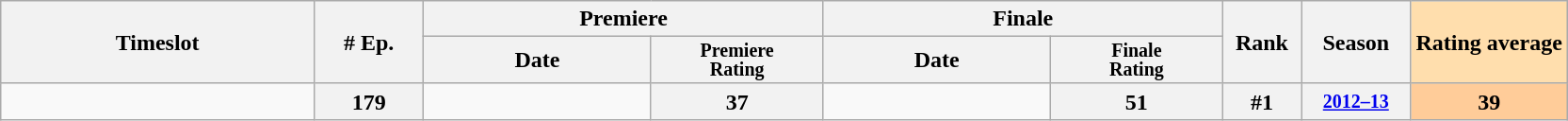<table class="wikitable">
<tr>
<th style="width:20%;" rowspan="2">Timeslot</th>
<th style="width:7%;" rowspan="2"># Ep.</th>
<th colspan=2>Premiere</th>
<th colspan=2>Finale</th>
<th style="width:5%;" rowspan="2">Rank</th>
<th style="width:7%;" rowspan="2">Season</th>
<th style="width:10%; background:#ffdead;" rowspan="2">Rating average</th>
</tr>
<tr>
<th>Date</th>
<th span style="width:11%; font-size:smaller; line-height:100%;">Premiere<br>Rating</th>
<th>Date</th>
<th span style="width:11%; font-size:smaller; line-height:100%;">Finale<br>Rating</th>
</tr>
<tr>
<td rowspan="1"></td>
<th>179</th>
<td style="font-size:11px;line-height:110%"></td>
<th>37</th>
<td style="font-size:11px;line-height:110%"></td>
<th>51</th>
<th>#1</th>
<th style="font-size:smaller"><a href='#'>2012–13</a></th>
<th style="background:#fc9;">39</th>
</tr>
</table>
